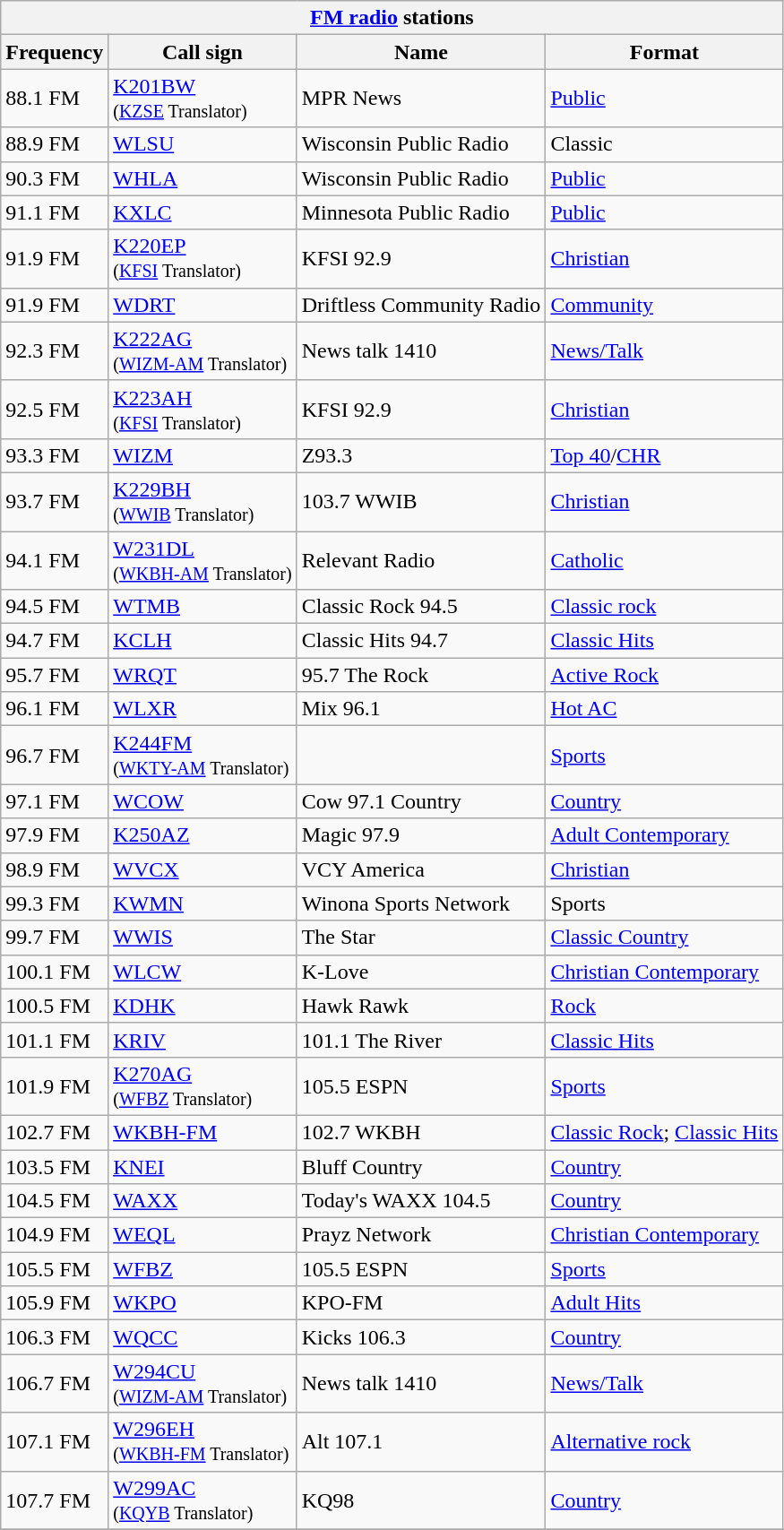<table class="wikitable">
<tr>
<th colspan="4" align="center"><strong><a href='#'>FM radio</a> stations</strong></th>
</tr>
<tr>
<th>Frequency</th>
<th>Call sign</th>
<th>Name</th>
<th>Format</th>
</tr>
<tr>
<td>88.1 FM</td>
<td><a href='#'>K201BW</a><br><small>(<a href='#'>KZSE</a> Translator)</small></td>
<td>MPR News</td>
<td><a href='#'>Public</a></td>
</tr>
<tr>
<td>88.9 FM</td>
<td><a href='#'>WLSU</a></td>
<td>Wisconsin Public Radio</td>
<td>Classic</td>
</tr>
<tr>
<td>90.3 FM</td>
<td><a href='#'>WHLA</a></td>
<td>Wisconsin Public Radio</td>
<td><a href='#'>Public</a></td>
</tr>
<tr>
<td>91.1 FM</td>
<td><a href='#'>KXLC</a></td>
<td>Minnesota Public Radio</td>
<td><a href='#'>Public</a></td>
</tr>
<tr>
<td>91.9 FM</td>
<td><a href='#'>K220EP</a><br><small>(<a href='#'>KFSI</a> Translator)</small></td>
<td>KFSI 92.9</td>
<td><a href='#'>Christian</a></td>
</tr>
<tr>
<td>91.9 FM</td>
<td><a href='#'>WDRT</a></td>
<td>Driftless Community Radio</td>
<td><a href='#'>Community</a></td>
</tr>
<tr>
<td>92.3 FM</td>
<td><a href='#'>K222AG</a><br><small>(<a href='#'>WIZM-AM</a> Translator)</small></td>
<td>News talk 1410</td>
<td><a href='#'>News/Talk</a></td>
</tr>
<tr>
<td>92.5 FM</td>
<td><a href='#'>K223AH</a><br><small>(<a href='#'>KFSI</a> Translator)</small></td>
<td>KFSI 92.9</td>
<td><a href='#'>Christian</a></td>
</tr>
<tr>
<td>93.3 FM</td>
<td><a href='#'>WIZM</a></td>
<td>Z93.3</td>
<td><a href='#'>Top 40</a>/<a href='#'>CHR</a></td>
</tr>
<tr>
<td>93.7 FM</td>
<td><a href='#'>K229BH</a><br><small>(<a href='#'>WWIB</a> Translator)</small></td>
<td>103.7 WWIB</td>
<td><a href='#'>Christian</a></td>
</tr>
<tr>
<td>94.1 FM</td>
<td><a href='#'>W231DL</a><br><small>(<a href='#'>WKBH-AM</a> Translator)</small></td>
<td>Relevant Radio</td>
<td><a href='#'>Catholic</a></td>
</tr>
<tr>
<td>94.5 FM</td>
<td><a href='#'>WTMB</a></td>
<td>Classic Rock 94.5</td>
<td><a href='#'>Classic rock</a></td>
</tr>
<tr>
<td>94.7 FM</td>
<td><a href='#'>KCLH</a></td>
<td>Classic Hits 94.7</td>
<td><a href='#'>Classic Hits</a></td>
</tr>
<tr>
<td>95.7 FM</td>
<td><a href='#'>WRQT</a></td>
<td>95.7 The Rock</td>
<td><a href='#'>Active Rock</a></td>
</tr>
<tr>
<td>96.1 FM</td>
<td><a href='#'>WLXR</a></td>
<td>Mix 96.1</td>
<td><a href='#'>Hot AC</a></td>
</tr>
<tr>
<td>96.7 FM</td>
<td><a href='#'>K244FM</a><br><small>(<a href='#'>WKTY-AM</a> Translator)</small></td>
<td></td>
<td><a href='#'>Sports</a></td>
</tr>
<tr>
<td>97.1 FM</td>
<td><a href='#'>WCOW</a></td>
<td>Cow 97.1 Country</td>
<td><a href='#'>Country</a></td>
</tr>
<tr>
<td>97.9 FM</td>
<td><a href='#'>K250AZ</a></td>
<td>Magic 97.9</td>
<td><a href='#'>Adult Contemporary</a></td>
</tr>
<tr>
<td>98.9 FM</td>
<td><a href='#'>WVCX</a></td>
<td>VCY America</td>
<td><a href='#'>Christian</a></td>
</tr>
<tr>
<td>99.3 FM</td>
<td><a href='#'>KWMN</a></td>
<td>Winona Sports Network</td>
<td>Sports</td>
</tr>
<tr>
<td>99.7 FM</td>
<td><a href='#'>WWIS</a></td>
<td>The Star</td>
<td><a href='#'>Classic Country</a></td>
</tr>
<tr>
<td>100.1 FM</td>
<td><a href='#'>WLCW</a></td>
<td>K-Love</td>
<td><a href='#'>Christian Contemporary</a></td>
</tr>
<tr>
<td>100.5 FM</td>
<td><a href='#'>KDHK</a></td>
<td>Hawk Rawk</td>
<td><a href='#'>Rock</a></td>
</tr>
<tr>
<td>101.1 FM</td>
<td><a href='#'>KRIV</a></td>
<td>101.1 The River</td>
<td><a href='#'>Classic Hits</a></td>
</tr>
<tr>
<td>101.9 FM</td>
<td><a href='#'>K270AG</a><br><small>(<a href='#'>WFBZ</a> Translator)</small></td>
<td>105.5 ESPN</td>
<td><a href='#'>Sports</a></td>
</tr>
<tr>
<td>102.7 FM</td>
<td><a href='#'>WKBH-FM</a></td>
<td>102.7 WKBH</td>
<td><a href='#'>Classic Rock</a>; <a href='#'>Classic Hits</a></td>
</tr>
<tr>
<td>103.5 FM</td>
<td><a href='#'>KNEI</a></td>
<td>Bluff Country</td>
<td><a href='#'>Country</a></td>
</tr>
<tr>
<td>104.5 FM</td>
<td><a href='#'>WAXX</a></td>
<td>Today's WAXX 104.5</td>
<td><a href='#'>Country</a></td>
</tr>
<tr>
<td>104.9 FM</td>
<td><a href='#'>WEQL</a></td>
<td>Prayz Network</td>
<td><a href='#'>Christian Contemporary</a></td>
</tr>
<tr>
<td>105.5 FM</td>
<td><a href='#'>WFBZ</a></td>
<td>105.5 ESPN</td>
<td><a href='#'>Sports</a></td>
</tr>
<tr>
<td>105.9 FM</td>
<td><a href='#'>WKPO</a></td>
<td>KPO-FM</td>
<td><a href='#'>Adult Hits</a></td>
</tr>
<tr>
<td>106.3 FM</td>
<td><a href='#'>WQCC</a></td>
<td>Kicks 106.3</td>
<td><a href='#'>Country</a></td>
</tr>
<tr>
<td>106.7 FM</td>
<td><a href='#'>W294CU</a><br><small>(<a href='#'>WIZM-AM</a> Translator)</small></td>
<td>News talk 1410</td>
<td><a href='#'>News/Talk</a></td>
</tr>
<tr>
<td>107.1 FM</td>
<td><a href='#'>W296EH</a><br><small>(<a href='#'>WKBH-FM</a> Translator)</small></td>
<td>Alt 107.1</td>
<td><a href='#'>Alternative rock</a></td>
</tr>
<tr>
<td>107.7 FM</td>
<td><a href='#'>W299AC</a><br><small>(<a href='#'>KQYB</a> Translator)</small></td>
<td>KQ98</td>
<td><a href='#'>Country</a></td>
</tr>
<tr>
</tr>
</table>
